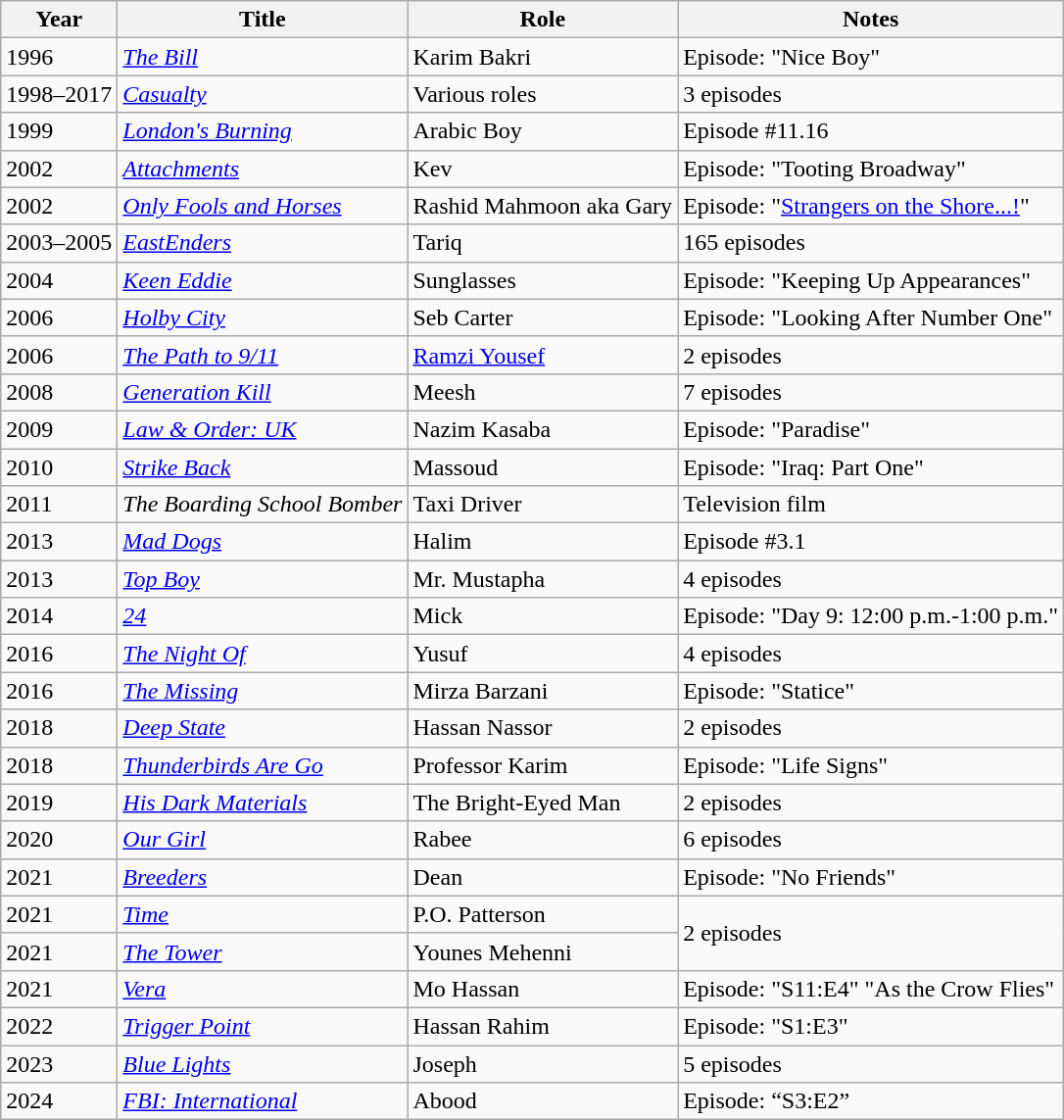<table class="wikitable sortable">
<tr>
<th>Year</th>
<th>Title</th>
<th>Role</th>
<th>Notes</th>
</tr>
<tr>
<td>1996</td>
<td><em><a href='#'>The Bill</a></em></td>
<td>Karim Bakri</td>
<td>Episode: "Nice Boy"</td>
</tr>
<tr>
<td>1998–2017</td>
<td><a href='#'><em>Casualty</em></a></td>
<td>Various roles</td>
<td>3 episodes</td>
</tr>
<tr>
<td>1999</td>
<td><a href='#'><em>London's Burning</em></a></td>
<td>Arabic Boy</td>
<td>Episode #11.16</td>
</tr>
<tr>
<td>2002</td>
<td><a href='#'><em>Attachments</em></a></td>
<td>Kev</td>
<td>Episode: "Tooting Broadway"</td>
</tr>
<tr>
<td>2002</td>
<td><em><a href='#'>Only Fools and Horses</a></em></td>
<td>Rashid Mahmoon aka Gary</td>
<td>Episode: "<a href='#'>Strangers on the Shore...!</a>"</td>
</tr>
<tr>
<td>2003–2005</td>
<td><em><a href='#'>EastEnders</a></em></td>
<td>Tariq</td>
<td>165 episodes</td>
</tr>
<tr>
<td>2004</td>
<td><em><a href='#'>Keen Eddie</a></em></td>
<td>Sunglasses</td>
<td>Episode: "Keeping Up Appearances"</td>
</tr>
<tr>
<td>2006</td>
<td><em><a href='#'>Holby City</a></em></td>
<td>Seb Carter</td>
<td>Episode: "Looking After Number One"</td>
</tr>
<tr>
<td>2006</td>
<td><em><a href='#'>The Path to 9/11</a></em></td>
<td><a href='#'>Ramzi Yousef</a></td>
<td>2 episodes</td>
</tr>
<tr>
<td>2008</td>
<td><a href='#'><em>Generation Kill</em></a></td>
<td>Meesh</td>
<td>7 episodes</td>
</tr>
<tr>
<td>2009</td>
<td><em><a href='#'>Law & Order: UK</a></em></td>
<td>Nazim Kasaba</td>
<td>Episode: "Paradise"</td>
</tr>
<tr>
<td>2010</td>
<td><a href='#'><em>Strike Back</em></a></td>
<td>Massoud</td>
<td>Episode: "Iraq: Part One"</td>
</tr>
<tr>
<td>2011</td>
<td><em>The Boarding School Bomber</em></td>
<td>Taxi Driver</td>
<td>Television film</td>
</tr>
<tr>
<td>2013</td>
<td><a href='#'><em>Mad Dogs</em></a></td>
<td>Halim</td>
<td>Episode #3.1</td>
</tr>
<tr>
<td>2013</td>
<td><em><a href='#'>Top Boy</a></em></td>
<td>Mr. Mustapha</td>
<td>4 episodes</td>
</tr>
<tr>
<td>2014</td>
<td><a href='#'><em>24</em></a></td>
<td>Mick</td>
<td>Episode: "Day 9: 12:00 p.m.-1:00 p.m."</td>
</tr>
<tr>
<td>2016</td>
<td><em><a href='#'>The Night Of</a></em></td>
<td>Yusuf</td>
<td>4 episodes</td>
</tr>
<tr>
<td>2016</td>
<td><a href='#'><em>The Missing</em></a></td>
<td>Mirza Barzani</td>
<td>Episode: "Statice"</td>
</tr>
<tr>
<td>2018</td>
<td><a href='#'><em>Deep State</em></a></td>
<td>Hassan Nassor</td>
<td>2 episodes</td>
</tr>
<tr>
<td>2018</td>
<td><a href='#'><em>Thunderbirds Are Go</em></a></td>
<td>Professor Karim</td>
<td>Episode: "Life Signs"</td>
</tr>
<tr>
<td>2019</td>
<td><a href='#'><em>His Dark Materials</em></a></td>
<td>The Bright-Eyed Man</td>
<td>2 episodes</td>
</tr>
<tr>
<td>2020</td>
<td><em><a href='#'>Our Girl</a></em></td>
<td>Rabee</td>
<td>6 episodes</td>
</tr>
<tr>
<td>2021</td>
<td><a href='#'><em>Breeders</em></a></td>
<td>Dean</td>
<td>Episode: "No Friends"</td>
</tr>
<tr>
<td>2021</td>
<td><a href='#'><em>Time</em></a></td>
<td>P.O. Patterson</td>
<td rowspan="2">2 episodes</td>
</tr>
<tr>
<td>2021</td>
<td><em><a href='#'>The Tower</a></em></td>
<td>Younes Mehenni</td>
</tr>
<tr>
<td>2021</td>
<td><a href='#'><em>Vera</em></a></td>
<td>Mo Hassan</td>
<td>Episode: "S11:E4" "As the Crow Flies"</td>
</tr>
<tr>
<td>2022</td>
<td><a href='#'><em>Trigger Point</em></a></td>
<td>Hassan Rahim</td>
<td>Episode: "S1:E3"</td>
</tr>
<tr>
<td>2023</td>
<td><em><a href='#'>Blue Lights</a></em></td>
<td>Joseph</td>
<td>5 episodes</td>
</tr>
<tr>
<td>2024</td>
<td><em><a href='#'> FBI: International</a></em></td>
<td>Abood</td>
<td>Episode: “S3:E2”</td>
</tr>
</table>
